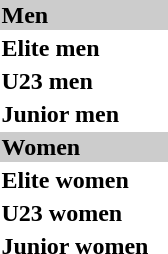<table>
<tr bgcolor="#cccccc">
<td colspan=4><strong>Men</strong></td>
</tr>
<tr>
<th scope=row style="text-align:left">Elite men</th>
<td></td>
<td></td>
<td></td>
</tr>
<tr>
<th scope=row style="text-align:left">U23 men</th>
<td></td>
<td></td>
<td></td>
</tr>
<tr>
<th scope=row style="text-align:left">Junior men</th>
<td></td>
<td></td>
<td></td>
</tr>
<tr bgcolor="#cccccc">
<td colspan=4><strong>Women</strong></td>
</tr>
<tr>
<th scope=row style="text-align:left">Elite women</th>
<td></td>
<td></td>
<td></td>
</tr>
<tr>
<th scope=row style="text-align:left">U23 women</th>
<td></td>
<td></td>
<td></td>
</tr>
<tr>
<th scope=row style="text-align:left">Junior women</th>
<td></td>
<td></td>
<td></td>
</tr>
</table>
